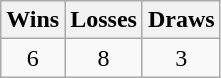<table class="wikitable">
<tr>
<th>Wins</th>
<th>Losses</th>
<th>Draws</th>
</tr>
<tr>
<td align=center>6</td>
<td align=center>8</td>
<td align=center>3</td>
</tr>
</table>
